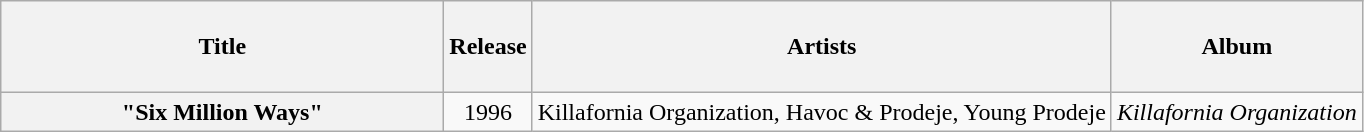<table class="wikitable plainrowheaders" style="text-align:center;">
<tr>
<th scope="col" style="width:18em;"><br>Title<br><br></th>
<th scope="col">Release</th>
<th scope="col">Artists</th>
<th scope="col">Album</th>
</tr>
<tr>
<th scope="row">"Six Million Ways"</th>
<td>1996</td>
<td>Killafornia Organization, Havoc & Prodeje, Young Prodeje</td>
<td><em>Killafornia Organization</em></td>
</tr>
</table>
